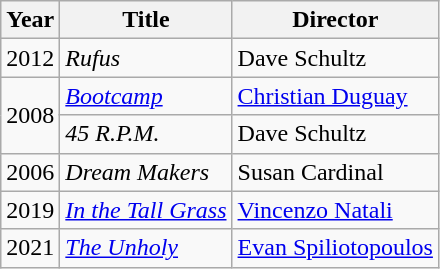<table class="wikitable">
<tr>
<th>Year</th>
<th>Title</th>
<th>Director</th>
</tr>
<tr>
<td>2012</td>
<td><em>Rufus</em></td>
<td>Dave Schultz</td>
</tr>
<tr>
<td rowspan=2>2008</td>
<td><em><a href='#'>Bootcamp</a></em></td>
<td><a href='#'>Christian Duguay</a></td>
</tr>
<tr>
<td><em>45 R.P.M.</em></td>
<td>Dave Schultz</td>
</tr>
<tr>
<td>2006</td>
<td><em>Dream Makers</em></td>
<td>Susan Cardinal</td>
</tr>
<tr>
<td>2019</td>
<td><em><a href='#'>In the Tall Grass</a></em></td>
<td><a href='#'>Vincenzo Natali</a></td>
</tr>
<tr>
<td>2021</td>
<td><em><a href='#'>The Unholy</a></em></td>
<td><a href='#'>Evan Spiliotopoulos</a></td>
</tr>
</table>
